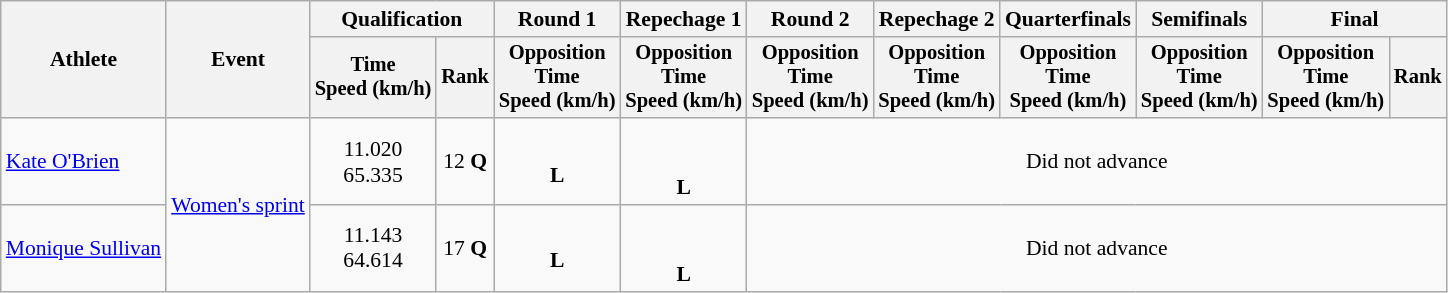<table class="wikitable" style="font-size:90%">
<tr>
<th rowspan=2>Athlete</th>
<th rowspan=2>Event</th>
<th colspan=2>Qualification</th>
<th>Round 1</th>
<th>Repechage 1</th>
<th>Round 2</th>
<th>Repechage 2</th>
<th>Quarterfinals</th>
<th>Semifinals</th>
<th colspan=2>Final</th>
</tr>
<tr style="font-size:95%">
<th>Time<br>Speed (km/h)</th>
<th>Rank</th>
<th>Opposition<br>Time<br>Speed (km/h)</th>
<th>Opposition<br>Time<br>Speed (km/h)</th>
<th>Opposition<br>Time<br>Speed (km/h)</th>
<th>Opposition<br>Time<br>Speed (km/h)</th>
<th>Opposition<br>Time<br>Speed (km/h)</th>
<th>Opposition<br>Time<br>Speed (km/h)</th>
<th>Opposition<br>Time<br>Speed (km/h)</th>
<th>Rank</th>
</tr>
<tr align=center>
<td align=left><a href='#'>Kate O'Brien</a></td>
<td align=left rowspan=2><a href='#'>Women's sprint</a></td>
<td>11.020<br>65.335</td>
<td>12 <strong>Q</strong></td>
<td><br><strong>L</strong></td>
<td><br><br><strong>L</strong></td>
<td colspan=6>Did not advance</td>
</tr>
<tr align=center>
<td align=left><a href='#'>Monique Sullivan</a></td>
<td>11.143<br>64.614</td>
<td>17 <strong>Q</strong></td>
<td><br><strong>L</strong></td>
<td><br><br><strong>L</strong></td>
<td colspan=6>Did not advance</td>
</tr>
</table>
